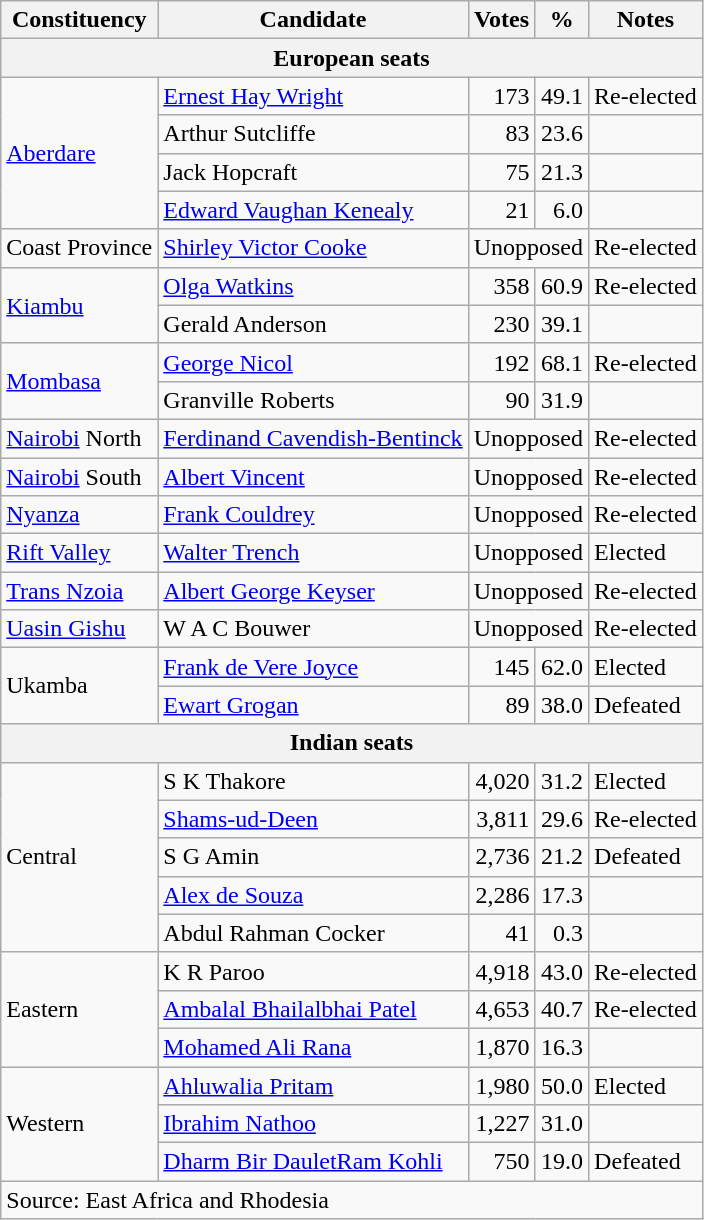<table class=wikitable>
<tr>
<th>Constituency</th>
<th>Candidate</th>
<th>Votes</th>
<th>%</th>
<th>Notes</th>
</tr>
<tr>
<th colspan=5>European seats</th>
</tr>
<tr>
<td rowspan=4><a href='#'>Aberdare</a></td>
<td><a href='#'>Ernest Hay Wright</a></td>
<td align=right>173</td>
<td align=right>49.1</td>
<td>Re-elected</td>
</tr>
<tr>
<td>Arthur Sutcliffe</td>
<td align=right>83</td>
<td align=right>23.6</td>
<td></td>
</tr>
<tr>
<td>Jack Hopcraft</td>
<td align=right>75</td>
<td align=right>21.3</td>
<td></td>
</tr>
<tr>
<td><a href='#'>Edward Vaughan Kenealy</a></td>
<td align=right>21</td>
<td align=right>6.0</td>
<td></td>
</tr>
<tr>
<td>Coast Province</td>
<td><a href='#'>Shirley Victor Cooke</a></td>
<td colspan=2 align=center>Unopposed</td>
<td>Re-elected</td>
</tr>
<tr>
<td rowspan=2><a href='#'>Kiambu</a></td>
<td><a href='#'>Olga Watkins</a></td>
<td align=right>358</td>
<td align=right>60.9</td>
<td>Re-elected</td>
</tr>
<tr>
<td>Gerald Anderson</td>
<td align=right>230</td>
<td align=right>39.1</td>
<td></td>
</tr>
<tr>
<td rowspan=2><a href='#'>Mombasa</a></td>
<td><a href='#'>George Nicol</a></td>
<td align=right>192</td>
<td align=right>68.1</td>
<td>Re-elected</td>
</tr>
<tr>
<td>Granville Roberts</td>
<td align=right>90</td>
<td align=right>31.9</td>
<td></td>
</tr>
<tr>
<td><a href='#'>Nairobi</a> North</td>
<td><a href='#'>Ferdinand Cavendish-Bentinck</a></td>
<td colspan=2 align=center>Unopposed</td>
<td>Re-elected</td>
</tr>
<tr>
<td><a href='#'>Nairobi</a> South</td>
<td><a href='#'>Albert Vincent</a></td>
<td colspan=2 align=center>Unopposed</td>
<td>Re-elected</td>
</tr>
<tr>
<td><a href='#'>Nyanza</a></td>
<td><a href='#'>Frank Couldrey</a></td>
<td colspan=2 align=center>Unopposed</td>
<td>Re-elected</td>
</tr>
<tr>
<td><a href='#'>Rift Valley</a></td>
<td><a href='#'>Walter Trench</a></td>
<td colspan=2 align=center>Unopposed</td>
<td>Elected</td>
</tr>
<tr>
<td><a href='#'>Trans Nzoia</a></td>
<td><a href='#'>Albert George Keyser</a></td>
<td colspan=2 align=center>Unopposed</td>
<td>Re-elected</td>
</tr>
<tr>
<td><a href='#'>Uasin Gishu</a></td>
<td>W A C Bouwer</td>
<td colspan=2 align=center>Unopposed</td>
<td>Re-elected</td>
</tr>
<tr>
<td rowspan=2>Ukamba</td>
<td><a href='#'>Frank de Vere Joyce</a></td>
<td align=right>145</td>
<td align=right>62.0</td>
<td>Elected</td>
</tr>
<tr>
<td><a href='#'>Ewart Grogan</a></td>
<td align=right>89</td>
<td align=right>38.0</td>
<td>Defeated</td>
</tr>
<tr>
<th colspan=5>Indian seats</th>
</tr>
<tr>
<td rowspan=5>Central</td>
<td>S K Thakore</td>
<td align=right>4,020</td>
<td align=right>31.2</td>
<td>Elected</td>
</tr>
<tr>
<td><a href='#'>Shams-ud-Deen</a></td>
<td align=right>3,811</td>
<td align=right>29.6</td>
<td>Re-elected</td>
</tr>
<tr>
<td>S G Amin</td>
<td align=right>2,736</td>
<td align=right>21.2</td>
<td>Defeated</td>
</tr>
<tr>
<td><a href='#'>Alex de Souza</a></td>
<td align=right>2,286</td>
<td align=right>17.3</td>
<td></td>
</tr>
<tr>
<td>Abdul Rahman Cocker</td>
<td align=right>41</td>
<td align=right>0.3</td>
<td></td>
</tr>
<tr>
<td rowspan=3>Eastern</td>
<td>K R Paroo</td>
<td align=right>4,918</td>
<td align=right>43.0</td>
<td>Re-elected</td>
</tr>
<tr>
<td><a href='#'>Ambalal Bhailalbhai Patel</a></td>
<td align=right>4,653</td>
<td align=right>40.7</td>
<td>Re-elected</td>
</tr>
<tr>
<td><a href='#'>Mohamed Ali Rana</a></td>
<td align=right>1,870</td>
<td align=right>16.3</td>
<td></td>
</tr>
<tr>
<td rowspan=3>Western</td>
<td><a href='#'>Ahluwalia Pritam</a></td>
<td align=right>1,980</td>
<td align=right>50.0</td>
<td>Elected</td>
</tr>
<tr>
<td><a href='#'>Ibrahim Nathoo</a></td>
<td align=right>1,227</td>
<td align=right>31.0</td>
<td></td>
</tr>
<tr>
<td><a href='#'>Dharm Bir DauletRam Kohli</a></td>
<td align=right>750</td>
<td align=right>19.0</td>
<td>Defeated</td>
</tr>
<tr>
<td colspan=5>Source: East Africa and Rhodesia</td>
</tr>
</table>
